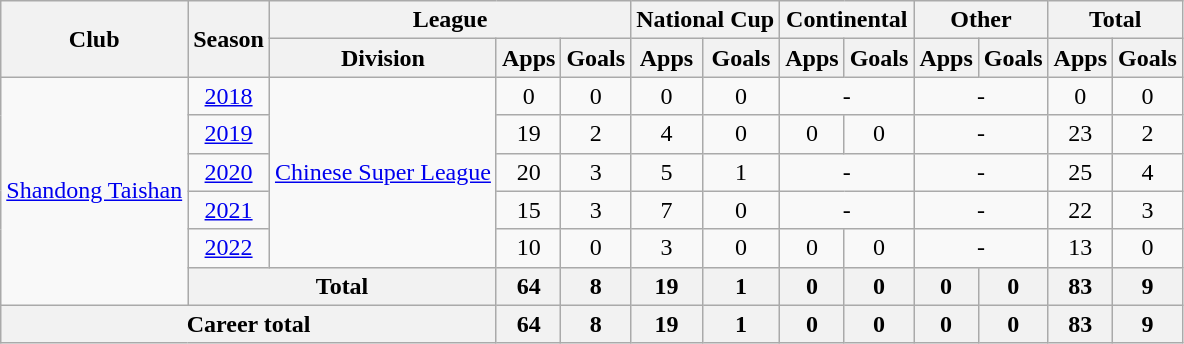<table class="wikitable" style="text-align: center">
<tr>
<th rowspan="2">Club</th>
<th rowspan="2">Season</th>
<th colspan="3">League</th>
<th colspan="2">National Cup</th>
<th colspan="2">Continental</th>
<th colspan="2">Other</th>
<th colspan="2">Total</th>
</tr>
<tr>
<th>Division</th>
<th>Apps</th>
<th>Goals</th>
<th>Apps</th>
<th>Goals</th>
<th>Apps</th>
<th>Goals</th>
<th>Apps</th>
<th>Goals</th>
<th>Apps</th>
<th>Goals</th>
</tr>
<tr>
<td rowspan="6"><a href='#'>Shandong Taishan</a></td>
<td><a href='#'>2018</a></td>
<td rowspan="5"><a href='#'>Chinese Super League</a></td>
<td>0</td>
<td>0</td>
<td>0</td>
<td>0</td>
<td colspan="2">-</td>
<td colspan="2">-</td>
<td>0</td>
<td>0</td>
</tr>
<tr>
<td><a href='#'>2019</a></td>
<td>19</td>
<td>2</td>
<td>4</td>
<td>0</td>
<td>0</td>
<td>0</td>
<td colspan="2">-</td>
<td>23</td>
<td>2</td>
</tr>
<tr>
<td><a href='#'>2020</a></td>
<td>20</td>
<td>3</td>
<td>5</td>
<td>1</td>
<td colspan="2">-</td>
<td colspan="2">-</td>
<td>25</td>
<td>4</td>
</tr>
<tr>
<td><a href='#'>2021</a></td>
<td>15</td>
<td>3</td>
<td>7</td>
<td>0</td>
<td colspan="2">-</td>
<td colspan="2">-</td>
<td>22</td>
<td>3</td>
</tr>
<tr>
<td><a href='#'>2022</a></td>
<td>10</td>
<td>0</td>
<td>3</td>
<td>0</td>
<td>0</td>
<td>0</td>
<td colspan="2">-</td>
<td>13</td>
<td>0</td>
</tr>
<tr>
<th colspan="2">Total</th>
<th>64</th>
<th>8</th>
<th>19</th>
<th>1</th>
<th>0</th>
<th>0</th>
<th>0</th>
<th>0</th>
<th>83</th>
<th>9</th>
</tr>
<tr>
<th colspan="3">Career total</th>
<th>64</th>
<th>8</th>
<th>19</th>
<th>1</th>
<th>0</th>
<th>0</th>
<th>0</th>
<th>0</th>
<th>83</th>
<th>9</th>
</tr>
</table>
